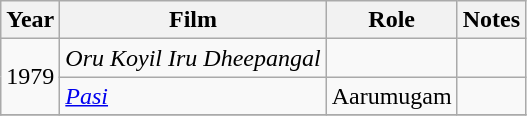<table class="wikitable sortable">
<tr style="text-align:center;">
<th>Year</th>
<th>Film</th>
<th>Role</th>
<th>Notes</th>
</tr>
<tr>
<td rowspan=2>1979</td>
<td><em>Oru Koyil Iru Dheepangal</em></td>
<td></td>
<td></td>
</tr>
<tr>
<td><em><a href='#'>Pasi</a></em></td>
<td>Aarumugam</td>
<td></td>
</tr>
<tr>
</tr>
</table>
